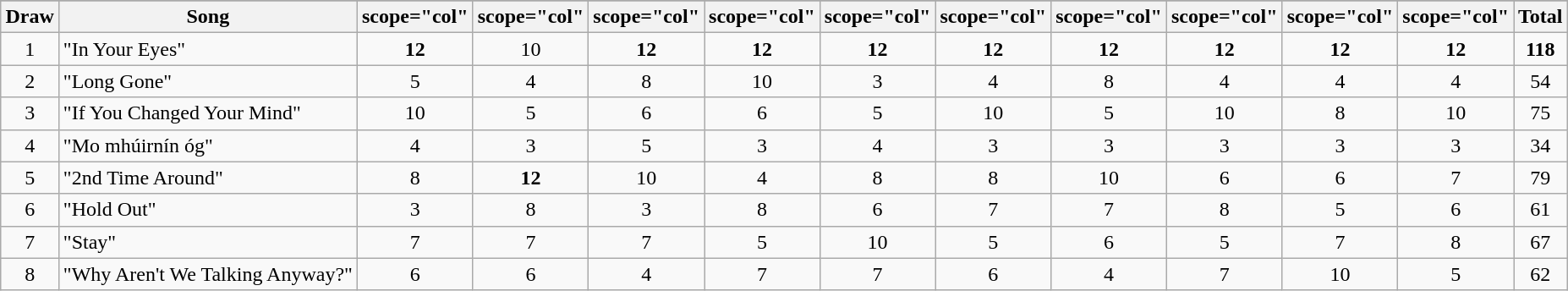<table class="wikitable plainrowheaders" style="margin: 1em auto 1em auto; text-align:center;">
<tr>
</tr>
<tr --->
<th scope="col">Draw</th>
<th scope="col">Song</th>
<th>scope="col" </th>
<th>scope="col" </th>
<th>scope="col" </th>
<th>scope="col" </th>
<th>scope="col" </th>
<th>scope="col" </th>
<th>scope="col" </th>
<th>scope="col" </th>
<th>scope="col" </th>
<th>scope="col" </th>
<th scope="col">Total</th>
</tr>
<tr --->
<td>1</td>
<td align="left">"In Your Eyes"</td>
<td><strong>12</strong></td>
<td>10</td>
<td><strong>12</strong></td>
<td><strong>12</strong></td>
<td><strong>12</strong></td>
<td><strong>12</strong></td>
<td><strong>12</strong></td>
<td><strong>12</strong></td>
<td><strong>12</strong></td>
<td><strong>12</strong></td>
<td><strong>118</strong></td>
</tr>
<tr --->
<td>2</td>
<td align="left">"Long Gone"</td>
<td>5</td>
<td>4</td>
<td>8</td>
<td>10</td>
<td>3</td>
<td>4</td>
<td>8</td>
<td>4</td>
<td>4</td>
<td>4</td>
<td>54</td>
</tr>
<tr --->
<td>3</td>
<td align="left">"If You Changed Your Mind"</td>
<td>10</td>
<td>5</td>
<td>6</td>
<td>6</td>
<td>5</td>
<td>10</td>
<td>5</td>
<td>10</td>
<td>8</td>
<td>10</td>
<td>75</td>
</tr>
<tr --->
<td>4</td>
<td align="left">"Mo mhúirnín óg"</td>
<td>4</td>
<td>3</td>
<td>5</td>
<td>3</td>
<td>4</td>
<td>3</td>
<td>3</td>
<td>3</td>
<td>3</td>
<td>3</td>
<td>34</td>
</tr>
<tr --->
<td>5</td>
<td align="left">"2nd Time Around"</td>
<td>8</td>
<td><strong>12</strong></td>
<td>10</td>
<td>4</td>
<td>8</td>
<td>8</td>
<td>10</td>
<td>6</td>
<td>6</td>
<td>7</td>
<td>79</td>
</tr>
<tr --->
<td>6</td>
<td align="left">"Hold Out"</td>
<td>3</td>
<td>8</td>
<td>3</td>
<td>8</td>
<td>6</td>
<td>7</td>
<td>7</td>
<td>8</td>
<td>5</td>
<td>6</td>
<td>61</td>
</tr>
<tr --->
<td>7</td>
<td align="left">"Stay"</td>
<td>7</td>
<td>7</td>
<td>7</td>
<td>5</td>
<td>10</td>
<td>5</td>
<td>6</td>
<td>5</td>
<td>7</td>
<td>8</td>
<td>67</td>
</tr>
<tr --->
<td>8</td>
<td align="left">"Why Aren't We Talking Anyway?"</td>
<td>6</td>
<td>6</td>
<td>4</td>
<td>7</td>
<td>7</td>
<td>6</td>
<td>4</td>
<td>7</td>
<td>10</td>
<td>5</td>
<td>62</td>
</tr>
</table>
